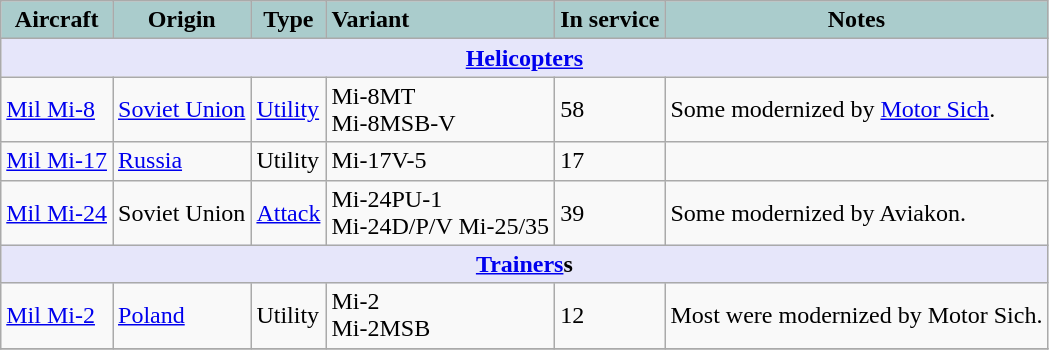<table class="wikitable">
<tr>
<th style="text-align:center; background:#acc;">Aircraft</th>
<th style="text-align: center; background:#acc;">Origin</th>
<th style="text-align:l center; background:#acc;">Type</th>
<th style="text-align:left; background:#acc;">Variant</th>
<th style="text-align:center; background:#acc;">In service</th>
<th style="text-align: center; background:#acc;">Notes</th>
</tr>
<tr>
<th colspan="6" style="align: center; background: lavender;"><a href='#'>Helicopters</a></th>
</tr>
<tr>
<td><a href='#'>Mil Mi-8</a></td>
<td><a href='#'>Soviet Union</a></td>
<td><a href='#'>Utility</a></td>
<td>Mi-8MT<br>Mi-8MSB-V</td>
<td>58</td>
<td>Some modernized by <a href='#'>Motor Sich</a>.</td>
</tr>
<tr>
<td><a href='#'>Mil Mi-17</a></td>
<td><a href='#'>Russia</a></td>
<td>Utility</td>
<td>Mi-17V-5</td>
<td>17</td>
<td></td>
</tr>
<tr>
<td><a href='#'>Mil Mi-24</a></td>
<td>Soviet Union</td>
<td><a href='#'>Attack</a></td>
<td>Mi-24PU-1<br>Mi-24D/P/V
Mi-25/35</td>
<td>39</td>
<td>Some modernized by Aviakon.</td>
</tr>
<tr>
<th colspan="6" style="align: center; background: lavender;"><a href='#'>Trainers</a>s</th>
</tr>
<tr>
<td><a href='#'>Mil Mi-2</a></td>
<td><a href='#'>Poland</a></td>
<td>Utility</td>
<td>Mi-2<br>Mi-2MSB</td>
<td>12</td>
<td>Most were modernized by Motor Sich.</td>
</tr>
<tr>
</tr>
</table>
